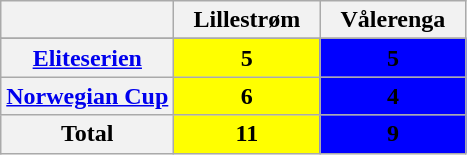<table class="wikitable" style="text-align:center;">
<tr>
<th></th>
<th width="90">Lillestrøm</th>
<th width="90">Vålerenga</th>
</tr>
<tr>
</tr>
<tr>
<th><a href='#'>Eliteserien</a></th>
<td style="background-color:yellow"><strong>5</strong></td>
<td style="background-color:#0000FF"><span><strong>5</strong></span></td>
</tr>
<tr>
<th><a href='#'>Norwegian Cup</a></th>
<td style="background-color:yellow"><strong>6</strong></td>
<td style="background-color:#0000FF"><span><strong>4</strong></span></td>
</tr>
<tr>
<th>Total</th>
<td style="background-color:yellow"><strong>11</strong></td>
<td style="background-color:#0000FF"><span><strong>9</strong></span></td>
</tr>
</table>
